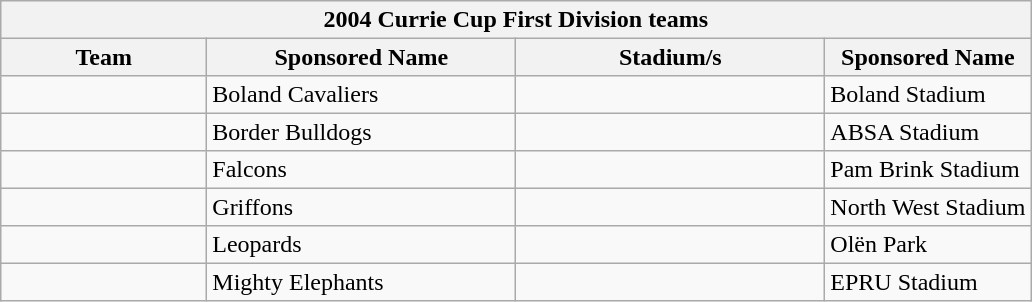<table class="wikitable collapsible sortable" style="text-align:left; line-height:110%;">
<tr>
<th colspan=4>2004 Currie Cup First Division teams</th>
</tr>
<tr>
<th width="20%">Team</th>
<th width="30%">Sponsored Name</th>
<th width="30%">Stadium/s</th>
<th width="20%">Sponsored Name</th>
</tr>
<tr>
<td></td>
<td>Boland Cavaliers</td>
<td></td>
<td>Boland Stadium</td>
</tr>
<tr>
<td></td>
<td>Border Bulldogs</td>
<td></td>
<td>ABSA Stadium</td>
</tr>
<tr>
<td></td>
<td>Falcons</td>
<td></td>
<td>Pam Brink Stadium</td>
</tr>
<tr>
<td></td>
<td>Griffons</td>
<td></td>
<td>North West Stadium</td>
</tr>
<tr>
<td></td>
<td>Leopards</td>
<td></td>
<td>Olën Park</td>
</tr>
<tr>
<td></td>
<td>Mighty Elephants</td>
<td></td>
<td>EPRU Stadium</td>
</tr>
</table>
